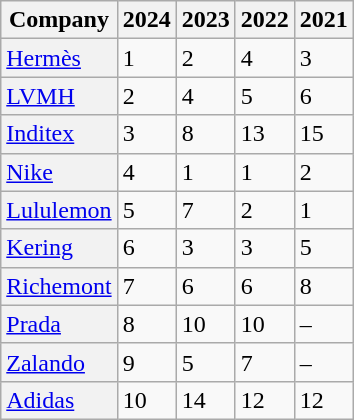<table class="wikitable sortable">
<tr>
<th style="background-color:#f2f2f2;">Company</th>
<th style="background-color:#f2f2f2;">2024</th>
<th style="background-color:#f2f2f2;">2023</th>
<th style="background-color:#f2f2f2;">2022</th>
<th style="background-color:#f2f2f2;">2021</th>
</tr>
<tr>
<td style="background-color:#f2f2f2;"><a href='#'>Hermès</a></td>
<td>1</td>
<td>2</td>
<td>4</td>
<td>3</td>
</tr>
<tr>
<td style="background-color:#f2f2f2;"><a href='#'>LVMH</a></td>
<td>2</td>
<td>4</td>
<td>5</td>
<td>6</td>
</tr>
<tr>
<td style="background-color:#f2f2f2;"><a href='#'>Inditex</a></td>
<td>3</td>
<td>8</td>
<td>13</td>
<td>15</td>
</tr>
<tr>
<td style="background-color:#f2f2f2;"><a href='#'>Nike</a></td>
<td>4</td>
<td>1</td>
<td>1</td>
<td>2</td>
</tr>
<tr>
<td style="background-color:#f2f2f2;"><a href='#'>Lululemon</a></td>
<td>5</td>
<td>7</td>
<td>2</td>
<td>1</td>
</tr>
<tr>
<td style="background-color:#f2f2f2;"><a href='#'>Kering</a></td>
<td>6</td>
<td>3</td>
<td>3</td>
<td>5</td>
</tr>
<tr>
<td style="background-color:#f2f2f2;"><a href='#'>Richemont</a></td>
<td>7</td>
<td>6</td>
<td>6</td>
<td>8</td>
</tr>
<tr>
<td style="background-color:#f2f2f2;"><a href='#'>Prada</a></td>
<td>8</td>
<td>10</td>
<td>10</td>
<td>–</td>
</tr>
<tr>
<td style="background-color:#f2f2f2;"><a href='#'>Zalando</a></td>
<td>9</td>
<td>5</td>
<td>7</td>
<td>–</td>
</tr>
<tr>
<td style="background-color:#f2f2f2;"><a href='#'>Adidas</a></td>
<td>10</td>
<td>14</td>
<td>12</td>
<td>12</td>
</tr>
</table>
